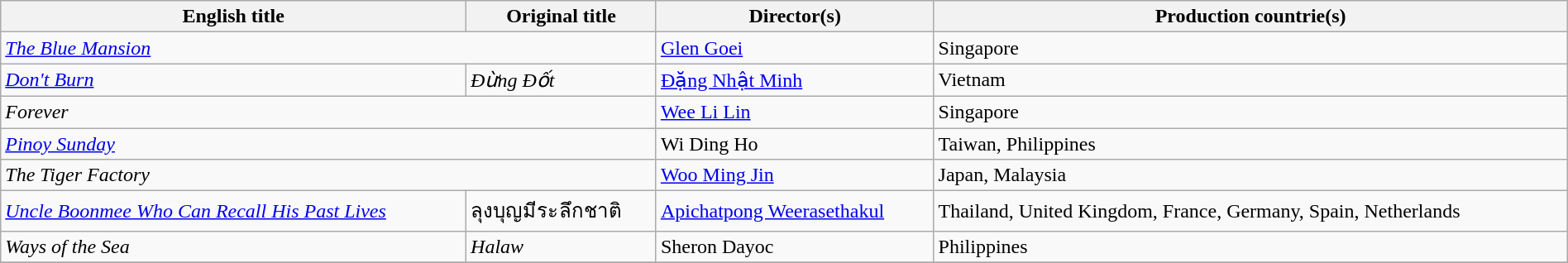<table class="sortable wikitable" style="width:100%; margin-bottom:4px">
<tr>
<th>English title</th>
<th>Original title</th>
<th>Director(s)</th>
<th>Production countrie(s)</th>
</tr>
<tr>
<td colspan="2"><em><a href='#'>The Blue Mansion</a></em></td>
<td><a href='#'>Glen Goei</a></td>
<td>Singapore</td>
</tr>
<tr>
<td><em><a href='#'>Don't Burn</a></em></td>
<td><em>Đừng Đốt</em></td>
<td><a href='#'>Đặng Nhật Minh</a></td>
<td>Vietnam</td>
</tr>
<tr>
<td colspan="2"><em>Forever</em></td>
<td><a href='#'>Wee Li Lin</a></td>
<td>Singapore</td>
</tr>
<tr>
<td colspan="2"><em><a href='#'>Pinoy Sunday</a></em></td>
<td>Wi Ding Ho</td>
<td>Taiwan, Philippines</td>
</tr>
<tr>
<td colspan="2"><em>The Tiger Factory</em></td>
<td><a href='#'>Woo Ming Jin</a></td>
<td>Japan, Malaysia</td>
</tr>
<tr>
<td><em><a href='#'>Uncle Boonmee Who Can Recall His Past Lives</a></em></td>
<td>ลุงบุญมีระลึกชาติ</td>
<td><a href='#'>Apichatpong Weerasethakul</a></td>
<td>Thailand, United Kingdom, France, Germany, Spain, Netherlands</td>
</tr>
<tr>
<td><em>Ways of the Sea</em></td>
<td><em>Halaw</em></td>
<td>Sheron Dayoc</td>
<td>Philippines</td>
</tr>
<tr>
</tr>
</table>
